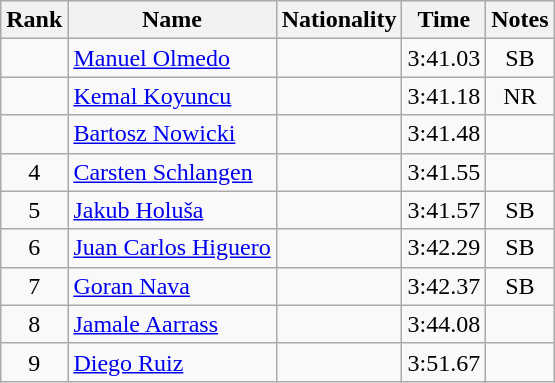<table class="wikitable sortable" style="text-align:center">
<tr>
<th>Rank</th>
<th>Name</th>
<th>Nationality</th>
<th>Time</th>
<th>Notes</th>
</tr>
<tr>
<td></td>
<td align=left><a href='#'>Manuel Olmedo</a></td>
<td align=left></td>
<td>3:41.03</td>
<td>SB</td>
</tr>
<tr>
<td></td>
<td align=left><a href='#'>Kemal Koyuncu</a></td>
<td align=left></td>
<td>3:41.18</td>
<td>NR</td>
</tr>
<tr>
<td></td>
<td align=left><a href='#'>Bartosz Nowicki</a></td>
<td align=left></td>
<td>3:41.48</td>
<td></td>
</tr>
<tr>
<td>4</td>
<td align=left><a href='#'>Carsten Schlangen</a></td>
<td align=left></td>
<td>3:41.55</td>
<td></td>
</tr>
<tr>
<td>5</td>
<td align=left><a href='#'>Jakub Holuša</a></td>
<td align=left></td>
<td>3:41.57</td>
<td>SB</td>
</tr>
<tr>
<td>6</td>
<td align=left><a href='#'>Juan Carlos Higuero</a></td>
<td align=left></td>
<td>3:42.29</td>
<td>SB</td>
</tr>
<tr>
<td>7</td>
<td align=left><a href='#'>Goran Nava</a></td>
<td align=left></td>
<td>3:42.37</td>
<td>SB</td>
</tr>
<tr>
<td>8</td>
<td align=left><a href='#'>Jamale Aarrass</a></td>
<td align=left></td>
<td>3:44.08</td>
<td></td>
</tr>
<tr>
<td>9</td>
<td align=left><a href='#'>Diego Ruiz</a></td>
<td align=left></td>
<td>3:51.67</td>
<td></td>
</tr>
</table>
